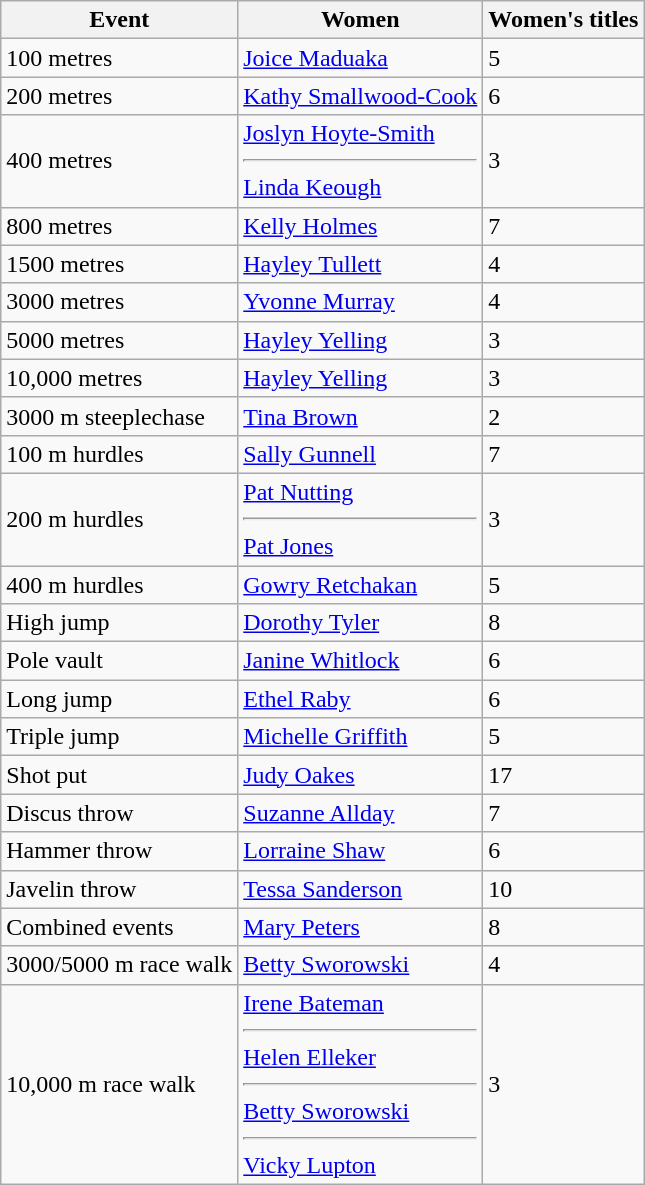<table class="wikitable sortable">
<tr>
<th>Event</th>
<th>Women</th>
<th>Women's titles</th>
</tr>
<tr>
<td>100 metres</td>
<td><a href='#'>Joice Maduaka</a></td>
<td>5</td>
</tr>
<tr>
<td>200 metres</td>
<td><a href='#'>Kathy Smallwood-Cook</a></td>
<td>6</td>
</tr>
<tr>
<td>400 metres</td>
<td><a href='#'>Joslyn Hoyte-Smith</a><hr><a href='#'>Linda Keough</a></td>
<td>3</td>
</tr>
<tr>
<td>800 metres</td>
<td><a href='#'>Kelly Holmes</a></td>
<td>7</td>
</tr>
<tr>
<td>1500 metres</td>
<td><a href='#'>Hayley Tullett</a></td>
<td>4</td>
</tr>
<tr>
<td>3000 metres</td>
<td><a href='#'>Yvonne Murray</a></td>
<td>4</td>
</tr>
<tr>
<td>5000 metres</td>
<td><a href='#'>Hayley Yelling</a></td>
<td>3</td>
</tr>
<tr>
<td>10,000 metres</td>
<td><a href='#'>Hayley Yelling</a></td>
<td>3</td>
</tr>
<tr>
<td>3000 m steeplechase</td>
<td><a href='#'>Tina Brown</a></td>
<td>2</td>
</tr>
<tr>
<td>100 m hurdles</td>
<td><a href='#'>Sally Gunnell</a></td>
<td>7</td>
</tr>
<tr>
<td>200 m hurdles</td>
<td><a href='#'>Pat Nutting</a><hr><a href='#'>Pat Jones</a></td>
<td>3</td>
</tr>
<tr>
<td>400 m hurdles</td>
<td><a href='#'>Gowry Retchakan</a></td>
<td>5</td>
</tr>
<tr>
<td>High jump</td>
<td><a href='#'>Dorothy Tyler</a></td>
<td>8</td>
</tr>
<tr>
<td>Pole vault</td>
<td><a href='#'>Janine Whitlock</a></td>
<td>6</td>
</tr>
<tr>
<td>Long jump</td>
<td><a href='#'>Ethel Raby</a></td>
<td>6</td>
</tr>
<tr>
<td>Triple jump</td>
<td><a href='#'>Michelle Griffith</a></td>
<td>5</td>
</tr>
<tr>
<td>Shot put</td>
<td><a href='#'>Judy Oakes</a></td>
<td>17</td>
</tr>
<tr>
<td>Discus throw</td>
<td><a href='#'>Suzanne Allday</a></td>
<td>7</td>
</tr>
<tr>
<td>Hammer throw</td>
<td><a href='#'>Lorraine Shaw</a></td>
<td>6</td>
</tr>
<tr>
<td>Javelin throw</td>
<td><a href='#'>Tessa Sanderson</a></td>
<td>10</td>
</tr>
<tr>
<td>Combined events</td>
<td><a href='#'>Mary Peters</a></td>
<td>8</td>
</tr>
<tr>
<td>3000/5000 m race walk</td>
<td><a href='#'>Betty Sworowski</a></td>
<td>4</td>
</tr>
<tr>
<td>10,000 m race walk</td>
<td><a href='#'>Irene Bateman</a><hr><a href='#'>Helen Elleker</a><hr><a href='#'>Betty Sworowski</a><hr><a href='#'>Vicky Lupton</a></td>
<td>3</td>
</tr>
</table>
